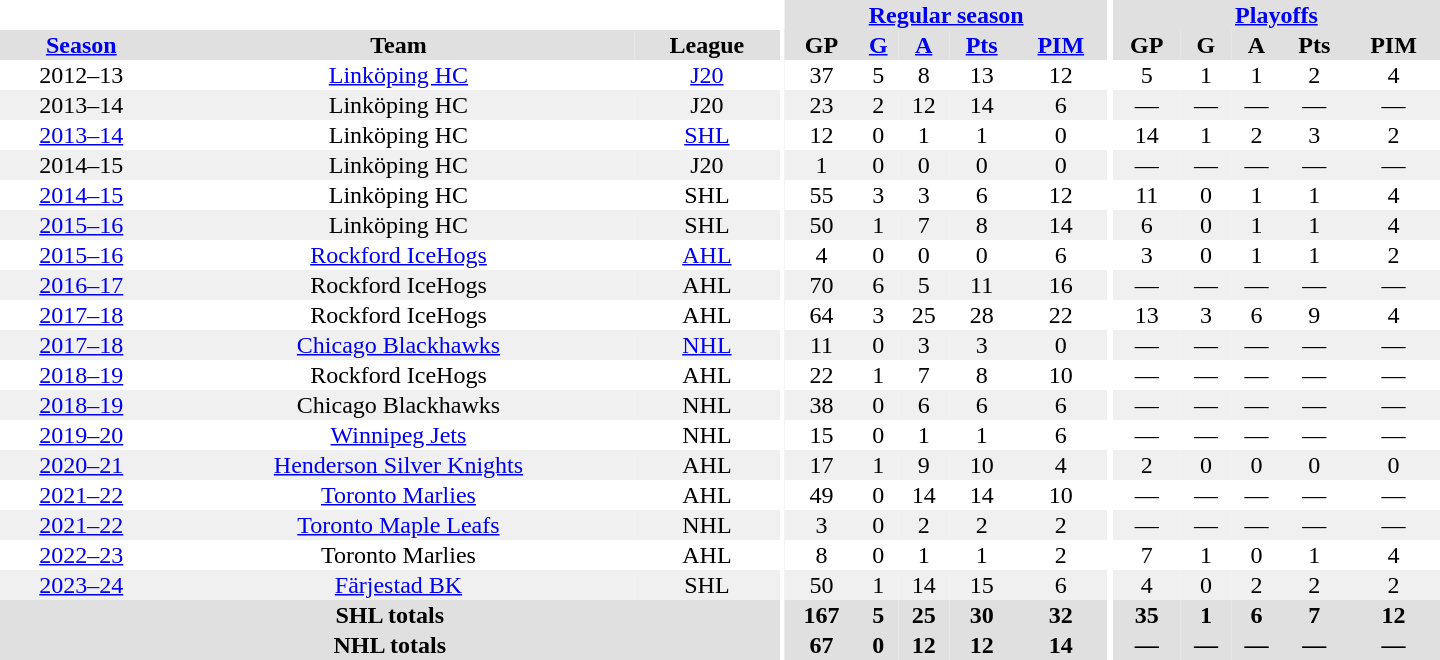<table border="0" cellpadding="1" cellspacing="0" style="text-align:center; width:60em">
<tr bgcolor="#e0e0e0">
<th colspan="3" bgcolor="#ffffff"></th>
<th rowspan="99" bgcolor="#ffffff"></th>
<th colspan="5"><a href='#'>Regular season</a></th>
<th rowspan="99" bgcolor="#ffffff"></th>
<th colspan="5"><a href='#'>Playoffs</a></th>
</tr>
<tr bgcolor="#e0e0e0">
<th><a href='#'>Season</a></th>
<th>Team</th>
<th>League</th>
<th>GP</th>
<th><a href='#'>G</a></th>
<th><a href='#'>A</a></th>
<th><a href='#'>Pts</a></th>
<th><a href='#'>PIM</a></th>
<th>GP</th>
<th>G</th>
<th>A</th>
<th>Pts</th>
<th>PIM</th>
</tr>
<tr>
<td>2012–13</td>
<td><a href='#'>Linköping HC</a></td>
<td><a href='#'>J20</a></td>
<td>37</td>
<td>5</td>
<td>8</td>
<td>13</td>
<td>12</td>
<td>5</td>
<td>1</td>
<td>1</td>
<td>2</td>
<td>4</td>
</tr>
<tr bgcolor="#f0f0f0">
<td>2013–14</td>
<td>Linköping HC</td>
<td>J20</td>
<td>23</td>
<td>2</td>
<td>12</td>
<td>14</td>
<td>6</td>
<td>—</td>
<td>—</td>
<td>—</td>
<td>—</td>
<td>—</td>
</tr>
<tr>
<td><a href='#'>2013–14</a></td>
<td>Linköping HC</td>
<td><a href='#'>SHL</a></td>
<td>12</td>
<td>0</td>
<td>1</td>
<td>1</td>
<td>0</td>
<td>14</td>
<td>1</td>
<td>2</td>
<td>3</td>
<td>2</td>
</tr>
<tr bgcolor="#f0f0f0">
<td>2014–15</td>
<td>Linköping HC</td>
<td>J20</td>
<td>1</td>
<td>0</td>
<td>0</td>
<td>0</td>
<td>0</td>
<td>—</td>
<td>—</td>
<td>—</td>
<td>—</td>
<td>—</td>
</tr>
<tr>
<td><a href='#'>2014–15</a></td>
<td>Linköping HC</td>
<td>SHL</td>
<td>55</td>
<td>3</td>
<td>3</td>
<td>6</td>
<td>12</td>
<td>11</td>
<td>0</td>
<td>1</td>
<td>1</td>
<td>4</td>
</tr>
<tr bgcolor="#f0f0f0">
<td><a href='#'>2015–16</a></td>
<td>Linköping HC</td>
<td>SHL</td>
<td>50</td>
<td>1</td>
<td>7</td>
<td>8</td>
<td>14</td>
<td>6</td>
<td>0</td>
<td>1</td>
<td>1</td>
<td>4</td>
</tr>
<tr>
<td><a href='#'>2015–16</a></td>
<td><a href='#'>Rockford IceHogs</a></td>
<td><a href='#'>AHL</a></td>
<td>4</td>
<td>0</td>
<td>0</td>
<td>0</td>
<td>6</td>
<td>3</td>
<td>0</td>
<td>1</td>
<td>1</td>
<td>2</td>
</tr>
<tr bgcolor="#f0f0f0">
<td><a href='#'>2016–17</a></td>
<td>Rockford IceHogs</td>
<td>AHL</td>
<td>70</td>
<td>6</td>
<td>5</td>
<td>11</td>
<td>16</td>
<td>—</td>
<td>—</td>
<td>—</td>
<td>—</td>
<td>—</td>
</tr>
<tr>
<td><a href='#'>2017–18</a></td>
<td>Rockford IceHogs</td>
<td>AHL</td>
<td>64</td>
<td>3</td>
<td>25</td>
<td>28</td>
<td>22</td>
<td>13</td>
<td>3</td>
<td>6</td>
<td>9</td>
<td>4</td>
</tr>
<tr bgcolor="#f0f0f0">
<td><a href='#'>2017–18</a></td>
<td><a href='#'>Chicago Blackhawks</a></td>
<td><a href='#'>NHL</a></td>
<td>11</td>
<td>0</td>
<td>3</td>
<td>3</td>
<td>0</td>
<td>—</td>
<td>—</td>
<td>—</td>
<td>—</td>
<td>—</td>
</tr>
<tr>
<td><a href='#'>2018–19</a></td>
<td>Rockford IceHogs</td>
<td>AHL</td>
<td>22</td>
<td>1</td>
<td>7</td>
<td>8</td>
<td>10</td>
<td>—</td>
<td>—</td>
<td>—</td>
<td>—</td>
<td>—</td>
</tr>
<tr bgcolor="#f0f0f0">
<td><a href='#'>2018–19</a></td>
<td>Chicago Blackhawks</td>
<td>NHL</td>
<td>38</td>
<td>0</td>
<td>6</td>
<td>6</td>
<td>6</td>
<td>—</td>
<td>—</td>
<td>—</td>
<td>—</td>
<td>—</td>
</tr>
<tr>
<td><a href='#'>2019–20</a></td>
<td><a href='#'>Winnipeg Jets</a></td>
<td>NHL</td>
<td>15</td>
<td>0</td>
<td>1</td>
<td>1</td>
<td>6</td>
<td>—</td>
<td>—</td>
<td>—</td>
<td>—</td>
<td>—</td>
</tr>
<tr bgcolor="#f0f0f0">
<td><a href='#'>2020–21</a></td>
<td><a href='#'>Henderson Silver Knights</a></td>
<td>AHL</td>
<td>17</td>
<td>1</td>
<td>9</td>
<td>10</td>
<td>4</td>
<td>2</td>
<td>0</td>
<td>0</td>
<td>0</td>
<td>0</td>
</tr>
<tr>
<td><a href='#'>2021–22</a></td>
<td><a href='#'>Toronto Marlies</a></td>
<td>AHL</td>
<td>49</td>
<td>0</td>
<td>14</td>
<td>14</td>
<td>10</td>
<td>—</td>
<td>—</td>
<td>—</td>
<td>—</td>
<td>—</td>
</tr>
<tr bgcolor="#f0f0f0">
<td><a href='#'>2021–22</a></td>
<td><a href='#'>Toronto Maple Leafs</a></td>
<td>NHL</td>
<td>3</td>
<td>0</td>
<td>2</td>
<td>2</td>
<td>2</td>
<td>—</td>
<td>—</td>
<td>—</td>
<td>—</td>
<td>—</td>
</tr>
<tr>
<td><a href='#'>2022–23</a></td>
<td>Toronto Marlies</td>
<td>AHL</td>
<td>8</td>
<td>0</td>
<td>1</td>
<td>1</td>
<td>2</td>
<td>7</td>
<td>1</td>
<td>0</td>
<td>1</td>
<td>4</td>
</tr>
<tr bgcolor="#f0f0f0">
<td><a href='#'>2023–24</a></td>
<td><a href='#'>Färjestad BK</a></td>
<td>SHL</td>
<td>50</td>
<td>1</td>
<td>14</td>
<td>15</td>
<td>6</td>
<td>4</td>
<td>0</td>
<td>2</td>
<td>2</td>
<td>2</td>
</tr>
<tr bgcolor="#e0e0e0">
<th colspan="3">SHL totals</th>
<th>167</th>
<th>5</th>
<th>25</th>
<th>30</th>
<th>32</th>
<th>35</th>
<th>1</th>
<th>6</th>
<th>7</th>
<th>12</th>
</tr>
<tr bgcolor="#e0e0e0">
<th colspan="3">NHL totals</th>
<th>67</th>
<th>0</th>
<th>12</th>
<th>12</th>
<th>14</th>
<th>—</th>
<th>—</th>
<th>—</th>
<th>—</th>
<th>—</th>
</tr>
</table>
